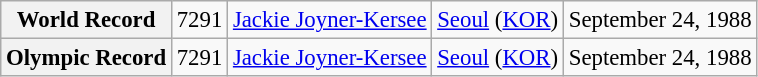<table class="wikitable" style="font-size:95%;">
<tr>
<th>World Record</th>
<td>7291</td>
<td> <a href='#'>Jackie Joyner-Kersee</a></td>
<td><a href='#'>Seoul</a> (<a href='#'>KOR</a>)</td>
<td>September 24, 1988</td>
</tr>
<tr>
<th>Olympic Record</th>
<td>7291</td>
<td> <a href='#'>Jackie Joyner-Kersee</a></td>
<td><a href='#'>Seoul</a> (<a href='#'>KOR</a>)</td>
<td>September 24, 1988</td>
</tr>
</table>
